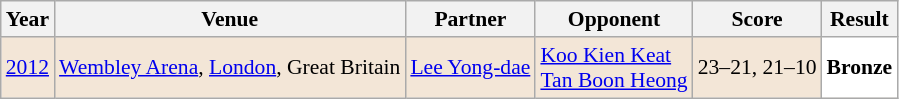<table class="sortable wikitable" style="font-size: 90%;">
<tr>
<th>Year</th>
<th>Venue</th>
<th>Partner</th>
<th>Opponent</th>
<th>Score</th>
<th>Result</th>
</tr>
<tr style="background:#F3E6D7">
<td align="center"><a href='#'>2012</a></td>
<td align="left"><a href='#'>Wembley Arena</a>, <a href='#'>London</a>, Great Britain</td>
<td align="left"> <a href='#'>Lee Yong-dae</a></td>
<td align="left"> <a href='#'>Koo Kien Keat</a> <br>  <a href='#'>Tan Boon Heong</a></td>
<td align="left">23–21, 21–10</td>
<td style="text-align:left; background:white"> <strong>Bronze</strong></td>
</tr>
</table>
